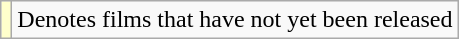<table class="wikitable">
<tr>
<td style="background:#ffc;"></td>
<td>Denotes films that have not yet been released</td>
</tr>
</table>
